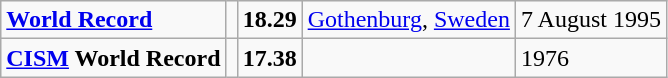<table class="wikitable">
<tr>
<td><strong><a href='#'>World Record</a></strong></td>
<td></td>
<td><strong>18.29</strong></td>
<td><a href='#'>Gothenburg</a>, <a href='#'>Sweden</a></td>
<td>7 August 1995</td>
</tr>
<tr>
<td><strong><a href='#'>CISM</a> World Record</strong></td>
<td></td>
<td><strong>17.38</strong></td>
<td></td>
<td>1976</td>
</tr>
</table>
